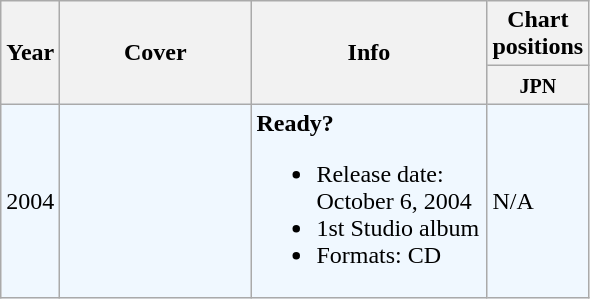<table class="wikitable">
<tr>
<th style="width:25px;" rowspan="2">Year</th>
<th style="width:120px;" rowspan="2">Cover</th>
<th style="width:150px;" rowspan="2">Info</th>
<th>Chart positions</th>
</tr>
<tr style="background:#ddd;">
<th style="width:30px;"><small>JPN</small></th>
</tr>
<tr style="background:#f0f8ff;">
<td>2004</td>
<td></td>
<td><strong>Ready?</strong><br><ul><li>Release date: October 6, 2004</li><li>1st Studio album</li><li>Formats: CD</li></ul></td>
<td>N/A</td>
</tr>
</table>
